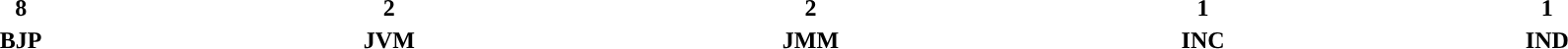<table style="width:100%; text-align:center;">
<tr>
<td style="background:"><strong>8</strong></td>
<td style="background:"><strong>2</strong></td>
<td style="background:"><strong>2</strong></td>
<td style="background:"><strong>1</strong></td>
<td style="background:"><strong>1</strong></td>
</tr>
<tr>
<td><span><strong>BJP</strong></span></td>
<td><span><strong>JVM</strong></span></td>
<td><span><strong>JMM</strong></span></td>
<td><span><strong>INC</strong></span></td>
<td><span><strong>IND</strong></span></td>
</tr>
</table>
